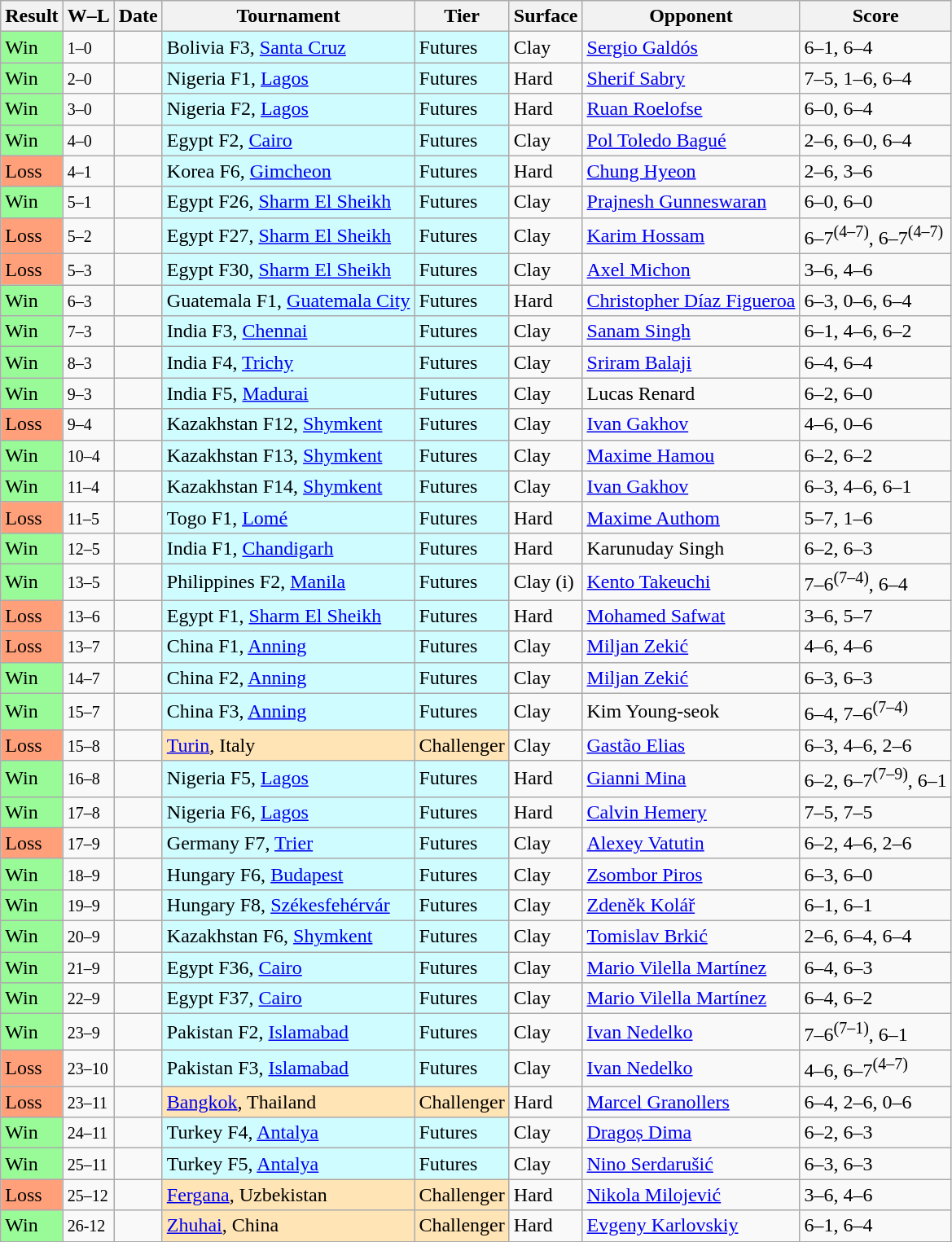<table class="sortable wikitable">
<tr>
<th>Result</th>
<th class="unsortable">W–L</th>
<th>Date</th>
<th>Tournament</th>
<th>Tier</th>
<th>Surface</th>
<th>Opponent</th>
<th class="unsortable">Score</th>
</tr>
<tr>
<td bgcolor=98FB98>Win</td>
<td><small>1–0</small></td>
<td></td>
<td style="background:#cffcff;">Bolivia F3, <a href='#'>Santa Cruz</a></td>
<td style="background:#cffcff;">Futures</td>
<td>Clay</td>
<td> <a href='#'>Sergio Galdós</a></td>
<td>6–1, 6–4</td>
</tr>
<tr>
<td bgcolor=98FB98>Win</td>
<td><small>2–0</small></td>
<td></td>
<td style="background:#cffcff;">Nigeria F1, <a href='#'>Lagos</a></td>
<td style="background:#cffcff;">Futures</td>
<td>Hard</td>
<td> <a href='#'>Sherif Sabry</a></td>
<td>7–5, 1–6, 6–4</td>
</tr>
<tr>
<td bgcolor=98FB98>Win</td>
<td><small>3–0</small></td>
<td></td>
<td style="background:#cffcff;">Nigeria F2, <a href='#'>Lagos</a></td>
<td style="background:#cffcff;">Futures</td>
<td>Hard</td>
<td> <a href='#'>Ruan Roelofse</a></td>
<td>6–0, 6–4</td>
</tr>
<tr>
<td bgcolor=98FB98>Win</td>
<td><small>4–0</small></td>
<td></td>
<td style="background:#cffcff;">Egypt F2, <a href='#'>Cairo</a></td>
<td style="background:#cffcff;">Futures</td>
<td>Clay</td>
<td> <a href='#'>Pol Toledo Bagué</a></td>
<td>2–6, 6–0, 6–4</td>
</tr>
<tr>
<td bgcolor=#FFA07A>Loss</td>
<td><small>4–1</small></td>
<td></td>
<td style="background:#cffcff;">Korea F6, <a href='#'>Gimcheon</a></td>
<td style="background:#cffcff;">Futures</td>
<td>Hard</td>
<td> <a href='#'>Chung Hyeon</a></td>
<td>2–6, 3–6</td>
</tr>
<tr>
<td bgcolor=98FB98>Win</td>
<td><small>5–1</small></td>
<td></td>
<td style="background:#cffcff;">Egypt F26, <a href='#'>Sharm El Sheikh</a></td>
<td style="background:#cffcff;">Futures</td>
<td>Clay</td>
<td> <a href='#'>Prajnesh Gunneswaran</a></td>
<td>6–0, 6–0</td>
</tr>
<tr>
<td bgcolor=#FFA07A>Loss</td>
<td><small>5–2</small></td>
<td></td>
<td style="background:#cffcff;">Egypt F27, <a href='#'>Sharm El Sheikh</a></td>
<td style="background:#cffcff;">Futures</td>
<td>Clay</td>
<td> <a href='#'>Karim Hossam</a></td>
<td>6–7<sup>(4–7)</sup>, 6–7<sup>(4–7)</sup></td>
</tr>
<tr>
<td bgcolor=#FFA07A>Loss</td>
<td><small>5–3</small></td>
<td></td>
<td style="background:#cffcff;">Egypt F30, <a href='#'>Sharm El Sheikh</a></td>
<td style="background:#cffcff;">Futures</td>
<td>Clay</td>
<td> <a href='#'>Axel Michon</a></td>
<td>3–6, 4–6</td>
</tr>
<tr>
<td bgcolor=98FB98>Win</td>
<td><small>6–3</small></td>
<td></td>
<td style="background:#cffcff;">Guatemala F1, <a href='#'>Guatemala City</a></td>
<td style="background:#cffcff;">Futures</td>
<td>Hard</td>
<td> <a href='#'>Christopher Díaz Figueroa</a></td>
<td>6–3, 0–6, 6–4</td>
</tr>
<tr>
<td bgcolor=98FB98>Win</td>
<td><small>7–3</small></td>
<td></td>
<td style="background:#cffcff;">India F3, <a href='#'>Chennai</a></td>
<td style="background:#cffcff;">Futures</td>
<td>Clay</td>
<td> <a href='#'>Sanam Singh</a></td>
<td>6–1, 4–6, 6–2</td>
</tr>
<tr>
<td bgcolor=98FB98>Win</td>
<td><small>8–3</small></td>
<td></td>
<td style="background:#cffcff;">India F4, <a href='#'>Trichy</a></td>
<td style="background:#cffcff;">Futures</td>
<td>Clay</td>
<td> <a href='#'>Sriram Balaji</a></td>
<td>6–4, 6–4</td>
</tr>
<tr>
<td bgcolor=98FB98>Win</td>
<td><small>9–3</small></td>
<td></td>
<td style="background:#cffcff;">India F5, <a href='#'>Madurai</a></td>
<td style="background:#cffcff;">Futures</td>
<td>Clay</td>
<td> Lucas Renard</td>
<td>6–2, 6–0</td>
</tr>
<tr>
<td bgcolor=#FFA07A>Loss</td>
<td><small>9–4</small></td>
<td></td>
<td style="background:#cffcff;">Kazakhstan F12, <a href='#'>Shymkent</a></td>
<td style="background:#cffcff;">Futures</td>
<td>Clay</td>
<td> <a href='#'>Ivan Gakhov</a></td>
<td>4–6, 0–6</td>
</tr>
<tr>
<td bgcolor=98FB98>Win</td>
<td><small>10–4</small></td>
<td></td>
<td style="background:#cffcff;">Kazakhstan F13, <a href='#'>Shymkent</a></td>
<td style="background:#cffcff;">Futures</td>
<td>Clay</td>
<td> <a href='#'>Maxime Hamou</a></td>
<td>6–2, 6–2</td>
</tr>
<tr>
<td bgcolor=98FB98>Win</td>
<td><small>11–4</small></td>
<td></td>
<td style="background:#cffcff;">Kazakhstan F14, <a href='#'>Shymkent</a></td>
<td style="background:#cffcff;">Futures</td>
<td>Clay</td>
<td> <a href='#'>Ivan Gakhov</a></td>
<td>6–3, 4–6, 6–1</td>
</tr>
<tr>
<td bgcolor=#FFA07A>Loss</td>
<td><small>11–5</small></td>
<td></td>
<td style="background:#cffcff;">Togo F1, <a href='#'>Lomé</a></td>
<td style="background:#cffcff;">Futures</td>
<td>Hard</td>
<td> <a href='#'>Maxime Authom</a></td>
<td>5–7, 1–6</td>
</tr>
<tr>
<td bgcolor=98FB98>Win</td>
<td><small>12–5</small></td>
<td></td>
<td style="background:#cffcff;">India F1, <a href='#'>Chandigarh</a></td>
<td style="background:#cffcff;">Futures</td>
<td>Hard</td>
<td> Karunuday Singh</td>
<td>6–2, 6–3</td>
</tr>
<tr>
<td bgcolor=98FB98>Win</td>
<td><small>13–5</small></td>
<td></td>
<td style="background:#cffcff;">Philippines F2, <a href='#'>Manila</a></td>
<td style="background:#cffcff;">Futures</td>
<td>Clay (i)</td>
<td> <a href='#'>Kento Takeuchi</a></td>
<td>7–6<sup>(7–4)</sup>, 6–4</td>
</tr>
<tr>
<td bgcolor=#FFA07A>Loss</td>
<td><small>13–6</small></td>
<td></td>
<td style="background:#cffcff;">Egypt F1, <a href='#'>Sharm El Sheikh</a></td>
<td style="background:#cffcff;">Futures</td>
<td>Hard</td>
<td> <a href='#'>Mohamed Safwat</a></td>
<td>3–6, 5–7</td>
</tr>
<tr>
<td bgcolor=#FFA07A>Loss</td>
<td><small>13–7</small></td>
<td></td>
<td style="background:#cffcff;">China F1, <a href='#'>Anning</a></td>
<td style="background:#cffcff;">Futures</td>
<td>Clay</td>
<td> <a href='#'>Miljan Zekić</a></td>
<td>4–6, 4–6</td>
</tr>
<tr>
<td bgcolor=98FB98>Win</td>
<td><small>14–7</small></td>
<td></td>
<td style="background:#cffcff;">China F2, <a href='#'>Anning</a></td>
<td style="background:#cffcff;">Futures</td>
<td>Clay</td>
<td> <a href='#'>Miljan Zekić</a></td>
<td>6–3, 6–3</td>
</tr>
<tr>
<td bgcolor=98FB98>Win</td>
<td><small>15–7</small></td>
<td></td>
<td style="background:#cffcff;">China F3, <a href='#'>Anning</a></td>
<td style="background:#cffcff;">Futures</td>
<td>Clay</td>
<td> Kim Young-seok</td>
<td>6–4, 7–6<sup>(7–4)</sup></td>
</tr>
<tr>
<td bgcolor=#FFA07A>Loss</td>
<td><small>15–8</small></td>
<td><a href='#'></a></td>
<td style="background:moccasin;"><a href='#'>Turin</a>, Italy</td>
<td style="background:moccasin;">Challenger</td>
<td>Clay</td>
<td> <a href='#'>Gastão Elias</a></td>
<td>6–3, 4–6, 2–6</td>
</tr>
<tr>
<td bgcolor=98FB98>Win</td>
<td><small>16–8</small></td>
<td></td>
<td style="background:#cffcff;">Nigeria F5, <a href='#'>Lagos</a></td>
<td style="background:#cffcff;">Futures</td>
<td>Hard</td>
<td> <a href='#'>Gianni Mina</a></td>
<td>6–2, 6–7<sup>(7–9)</sup>, 6–1</td>
</tr>
<tr>
<td bgcolor=98FB98>Win</td>
<td><small>17–8</small></td>
<td></td>
<td style="background:#cffcff;">Nigeria F6, <a href='#'>Lagos</a></td>
<td style="background:#cffcff;">Futures</td>
<td>Hard</td>
<td> <a href='#'>Calvin Hemery</a></td>
<td>7–5, 7–5</td>
</tr>
<tr>
<td bgcolor=#FFA07A>Loss</td>
<td><small>17–9</small></td>
<td></td>
<td style="background:#cffcff;">Germany F7, <a href='#'>Trier</a></td>
<td style="background:#cffcff;">Futures</td>
<td>Clay</td>
<td> <a href='#'>Alexey Vatutin</a></td>
<td>6–2, 4–6, 2–6</td>
</tr>
<tr>
<td bgcolor=98FB98>Win</td>
<td><small>18–9</small></td>
<td></td>
<td style="background:#cffcff;">Hungary F6, <a href='#'>Budapest</a></td>
<td style="background:#cffcff;">Futures</td>
<td>Clay</td>
<td> <a href='#'>Zsombor Piros</a></td>
<td>6–3, 6–0</td>
</tr>
<tr>
<td bgcolor=98FB98>Win</td>
<td><small>19–9</small></td>
<td></td>
<td style="background:#cffcff;">Hungary F8, <a href='#'>Székesfehérvár</a></td>
<td style="background:#cffcff;">Futures</td>
<td>Clay</td>
<td> <a href='#'>Zdeněk Kolář</a></td>
<td>6–1, 6–1</td>
</tr>
<tr>
<td bgcolor=98FB98>Win</td>
<td><small>20–9</small></td>
<td></td>
<td style="background:#cffcff;">Kazakhstan F6, <a href='#'>Shymkent</a></td>
<td style="background:#cffcff;">Futures</td>
<td>Clay</td>
<td> <a href='#'>Tomislav Brkić</a></td>
<td>2–6, 6–4, 6–4</td>
</tr>
<tr>
<td bgcolor=98FB98>Win</td>
<td><small>21–9</small></td>
<td></td>
<td style="background:#cffcff;">Egypt F36, <a href='#'>Cairo</a></td>
<td style="background:#cffcff;">Futures</td>
<td>Clay</td>
<td> <a href='#'>Mario Vilella Martínez</a></td>
<td>6–4, 6–3</td>
</tr>
<tr>
<td bgcolor=98FB98>Win</td>
<td><small>22–9</small></td>
<td></td>
<td style="background:#cffcff;">Egypt F37, <a href='#'>Cairo</a></td>
<td style="background:#cffcff;">Futures</td>
<td>Clay</td>
<td> <a href='#'>Mario Vilella Martínez</a></td>
<td>6–4, 6–2</td>
</tr>
<tr>
<td bgcolor=98FB98>Win</td>
<td><small>23–9</small></td>
<td></td>
<td style="background:#cffcff;">Pakistan F2, <a href='#'>Islamabad</a></td>
<td style="background:#cffcff;">Futures</td>
<td>Clay</td>
<td> <a href='#'>Ivan Nedelko</a></td>
<td>7–6<sup>(7–1)</sup>, 6–1</td>
</tr>
<tr>
<td bgcolor=#FFA07A>Loss</td>
<td><small>23–10</small></td>
<td></td>
<td style="background:#cffcff;">Pakistan F3, <a href='#'>Islamabad</a></td>
<td style="background:#cffcff;">Futures</td>
<td>Clay</td>
<td> <a href='#'>Ivan Nedelko</a></td>
<td>4–6, 6–7<sup>(4–7)</sup></td>
</tr>
<tr>
<td bgcolor=#FFA07A>Loss</td>
<td><small>23–11</small></td>
<td><a href='#'></a></td>
<td style="background:moccasin;"><a href='#'>Bangkok</a>, Thailand</td>
<td style="background:moccasin;">Challenger</td>
<td>Hard</td>
<td> <a href='#'>Marcel Granollers</a></td>
<td>6–4, 2–6, 0–6</td>
</tr>
<tr>
<td bgcolor=98FB98>Win</td>
<td><small>24–11</small></td>
<td></td>
<td style="background:#cffcff;">Turkey F4, <a href='#'>Antalya</a></td>
<td style="background:#cffcff;">Futures</td>
<td>Clay</td>
<td> <a href='#'>Dragoș Dima</a></td>
<td>6–2, 6–3</td>
</tr>
<tr>
<td bgcolor=98FB98>Win</td>
<td><small>25–11</small></td>
<td></td>
<td style="background:#cffcff;">Turkey F5, <a href='#'>Antalya</a></td>
<td style="background:#cffcff;">Futures</td>
<td>Clay</td>
<td> <a href='#'>Nino Serdarušić</a></td>
<td>6–3, 6–3</td>
</tr>
<tr>
<td bgcolor=#FFA07A>Loss</td>
<td><small>25–12</small></td>
<td><a href='#'></a></td>
<td style="background:moccasin;"><a href='#'>Fergana</a>, Uzbekistan</td>
<td style="background:moccasin;">Challenger</td>
<td>Hard</td>
<td> <a href='#'>Nikola Milojević</a></td>
<td>3–6, 4–6</td>
</tr>
<tr>
<td bgcolor=98FB98>Win</td>
<td><small>26-12</small></td>
<td><a href='#'></a></td>
<td style="background:moccasin;"><a href='#'>Zhuhai</a>, China</td>
<td style="background:moccasin;">Challenger</td>
<td>Hard</td>
<td> <a href='#'>Evgeny Karlovskiy</a></td>
<td>6–1, 6–4</td>
</tr>
</table>
